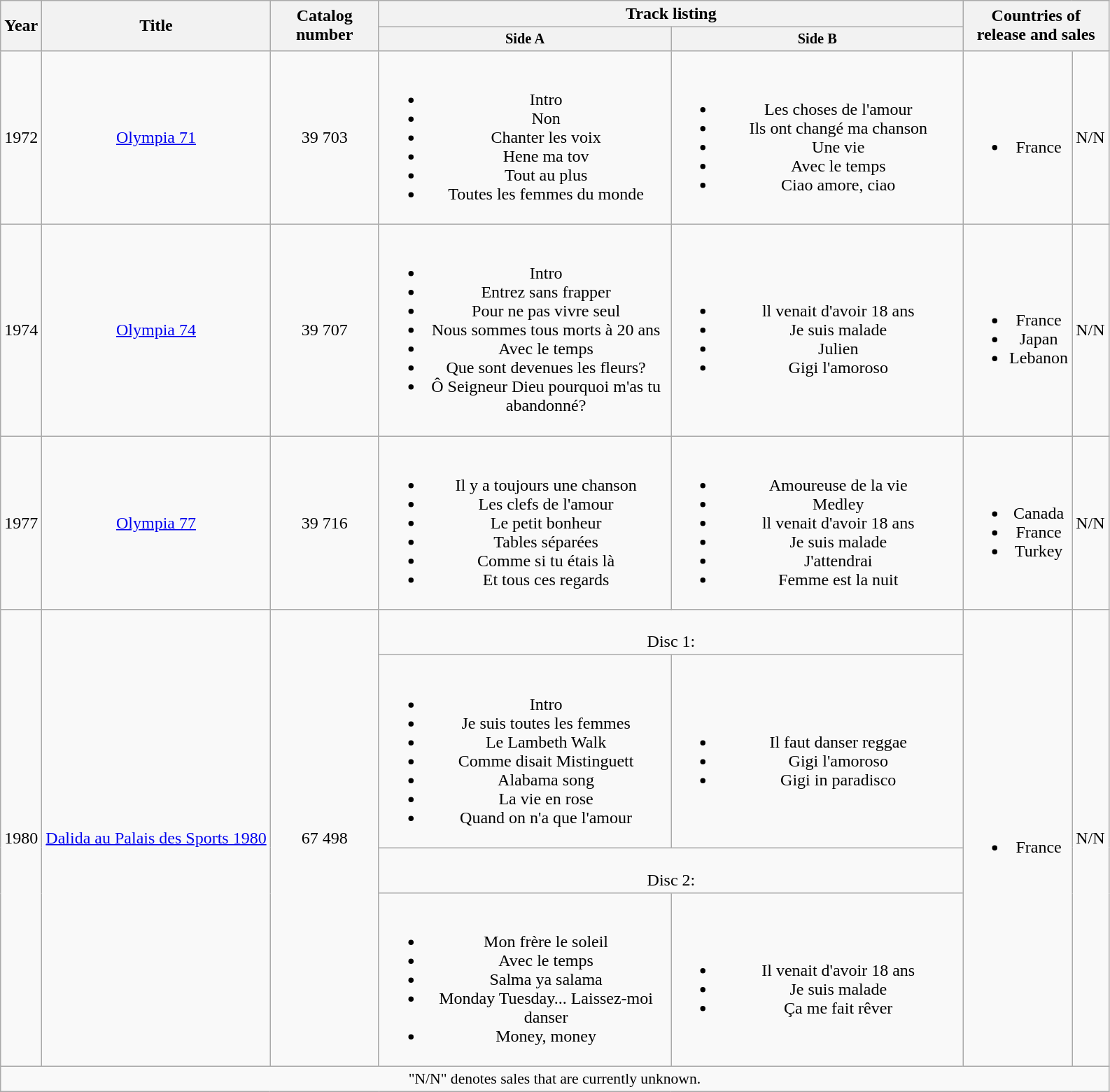<table class="wikitable collapsible" style="text-align:center;" border="1">
<tr>
<th scope="col" rowspan="2" style="width:1em;">Year</th>
<th rowspan="2">Title</th>
<th scope="col" rowspan="2" style="width:6em;">Catalog number</th>
<th scope="col" colspan="2">Track listing</th>
<th scope="col" colspan="2" rowspan="2" style="width:6em;">Countries of release and sales</th>
</tr>
<tr>
<th scope="col" style="width:20em;font-size:85%;">Side A</th>
<th scope="col" style="width:20em;font-size:85%;">Side B</th>
</tr>
<tr>
<td>1972</td>
<td><a href='#'>Olympia 71</a></td>
<td>39 703</td>
<td><br><ul><li>Intro</li><li>Non</li><li>Chanter les voix</li><li>Hene ma tov</li><li>Tout au plus</li><li>Toutes les femmes du monde</li></ul></td>
<td><br><ul><li>Les choses de l'amour</li><li>Ils ont changé ma chanson</li><li>Une vie</li><li>Avec le temps</li><li>Ciao amore, ciao</li></ul></td>
<td><br><ul><li>France</li></ul></td>
<td>N/N</td>
</tr>
<tr>
<td>1974</td>
<td><a href='#'>Olympia 74</a></td>
<td>39 707</td>
<td><br><ul><li>Intro</li><li>Entrez sans frapper</li><li>Pour ne pas vivre seul</li><li>Nous sommes tous morts à 20 ans</li><li>Avec le temps</li><li>Que sont devenues les fleurs?</li><li>Ô Seigneur Dieu pourquoi m'as tu abandonné?</li></ul></td>
<td><br><ul><li>ll venait d'avoir 18 ans</li><li>Je suis malade</li><li>Julien</li><li>Gigi l'amoroso</li></ul></td>
<td><br><ul><li>France</li><li>Japan</li><li>Lebanon</li></ul></td>
<td>N/N</td>
</tr>
<tr>
<td>1977</td>
<td><a href='#'>Olympia 77</a></td>
<td>39 716</td>
<td><br><ul><li>Il y a toujours une chanson</li><li>Les clefs de l'amour</li><li>Le petit bonheur</li><li>Tables séparées</li><li>Comme si tu étais là</li><li>Et tous ces regards</li></ul></td>
<td><br><ul><li>Amoureuse de la vie</li><li>Medley</li><li>ll venait d'avoir 18 ans</li><li>Je suis malade</li><li>J'attendrai</li><li>Femme est la nuit</li></ul></td>
<td><br><ul><li>Canada</li><li>France</li><li>Turkey</li></ul></td>
<td>N/N</td>
</tr>
<tr>
<td rowspan="4">1980</td>
<td rowspan="4"><a href='#'>Dalida au Palais des Sports 1980</a></td>
<td rowspan="4">67 498</td>
<td colspan="2"><br>Disc 1:</td>
<td rowspan="4"><br><ul><li>France</li></ul></td>
<td rowspan="4">N/N</td>
</tr>
<tr>
<td><br><ul><li>Intro</li><li>Je suis toutes les femmes</li><li>Le Lambeth Walk</li><li>Comme disait Mistinguett</li><li>Alabama song</li><li>La vie en rose</li><li>Quand on n'a que l'amour</li></ul></td>
<td><br><ul><li>Il faut danser reggae</li><li>Gigi l'amoroso</li><li>Gigi in paradisco</li></ul></td>
</tr>
<tr>
<td colspan="2"><br>Disc 2:</td>
</tr>
<tr>
<td><br><ul><li>Mon frère le soleil</li><li>Avec le temps</li><li>Salma ya salama</li><li>Monday Tuesday... Laissez-moi danser</li><li>Money, money</li></ul></td>
<td><br><ul><li>Il venait d'avoir 18 ans</li><li>Je suis malade</li><li>Ça me fait rêver</li></ul></td>
</tr>
<tr>
<td colspan="10" align="center" style="font-size:90%;">"N/N" denotes sales that are currently unknown.</td>
</tr>
</table>
